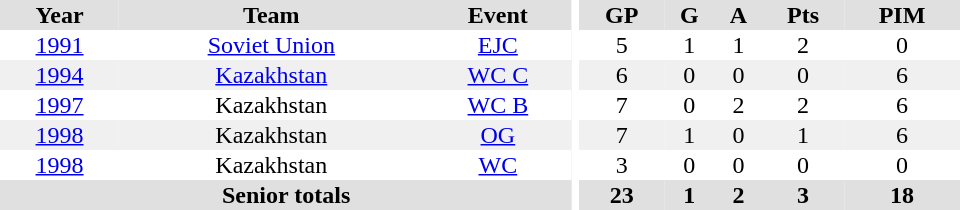<table border="0" cellpadding="1" cellspacing="0" style="text-align:center; width:40em">
<tr bgcolor="#e0e0e0">
<th>Year</th>
<th>Team</th>
<th>Event</th>
<th rowspan="99" bgcolor="#ffffff"></th>
<th>GP</th>
<th>G</th>
<th>A</th>
<th>Pts</th>
<th>PIM</th>
</tr>
<tr>
<td><a href='#'>1991</a></td>
<td><a href='#'>Soviet Union</a></td>
<td><a href='#'>EJC</a></td>
<td>5</td>
<td>1</td>
<td>1</td>
<td>2</td>
<td>0</td>
</tr>
<tr bgcolor="#f0f0f0">
<td><a href='#'>1994</a></td>
<td><a href='#'>Kazakhstan</a></td>
<td><a href='#'>WC C</a></td>
<td>6</td>
<td>0</td>
<td>0</td>
<td>0</td>
<td>6</td>
</tr>
<tr>
<td><a href='#'>1997</a></td>
<td>Kazakhstan</td>
<td><a href='#'>WC B</a></td>
<td>7</td>
<td>0</td>
<td>2</td>
<td>2</td>
<td>6</td>
</tr>
<tr bgcolor="#f0f0f0">
<td><a href='#'>1998</a></td>
<td>Kazakhstan</td>
<td><a href='#'>OG</a></td>
<td>7</td>
<td>1</td>
<td>0</td>
<td>1</td>
<td>6</td>
</tr>
<tr>
<td><a href='#'>1998</a></td>
<td>Kazakhstan</td>
<td><a href='#'>WC</a></td>
<td>3</td>
<td>0</td>
<td>0</td>
<td>0</td>
<td>0</td>
</tr>
<tr bgcolor="#e0e0e0">
<th colspan="3">Senior totals</th>
<th>23</th>
<th>1</th>
<th>2</th>
<th>3</th>
<th>18</th>
</tr>
</table>
